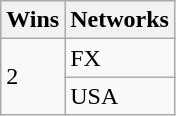<table class="wikitable">
<tr>
<th>Wins</th>
<th>Networks</th>
</tr>
<tr>
<td rowspan="2">2</td>
<td>FX</td>
</tr>
<tr>
<td>USA</td>
</tr>
</table>
